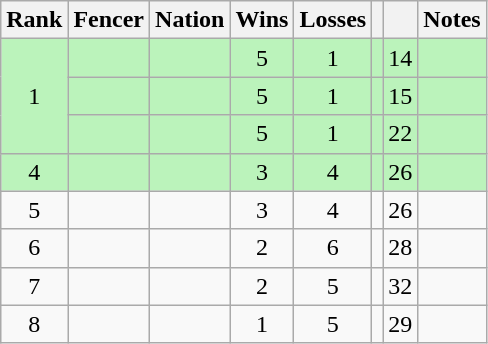<table class="wikitable sortable" style="text-align: center;">
<tr>
<th>Rank</th>
<th>Fencer</th>
<th>Nation</th>
<th>Wins</th>
<th>Losses</th>
<th></th>
<th></th>
<th>Notes</th>
</tr>
<tr style="background:#bbf3bb;">
<td rowspan=3>1</td>
<td align=left></td>
<td align=left></td>
<td>5</td>
<td>1</td>
<td></td>
<td>14</td>
<td></td>
</tr>
<tr style="background:#bbf3bb;">
<td align=left></td>
<td align=left></td>
<td>5</td>
<td>1</td>
<td></td>
<td>15</td>
<td></td>
</tr>
<tr style="background:#bbf3bb;">
<td align=left></td>
<td align=left></td>
<td>5</td>
<td>1</td>
<td></td>
<td>22</td>
<td></td>
</tr>
<tr style="background:#bbf3bb;">
<td>4</td>
<td align=left></td>
<td align=left></td>
<td>3</td>
<td>4</td>
<td></td>
<td>26</td>
<td></td>
</tr>
<tr>
<td>5</td>
<td align=left></td>
<td align=left></td>
<td>3</td>
<td>4</td>
<td></td>
<td>26</td>
<td></td>
</tr>
<tr>
<td>6</td>
<td align=left></td>
<td align=left></td>
<td>2</td>
<td>6</td>
<td></td>
<td>28</td>
<td></td>
</tr>
<tr>
<td>7</td>
<td align=left></td>
<td align=left></td>
<td>2</td>
<td>5</td>
<td></td>
<td>32</td>
<td></td>
</tr>
<tr>
<td>8</td>
<td align=left></td>
<td align=left></td>
<td>1</td>
<td>5</td>
<td></td>
<td>29</td>
<td></td>
</tr>
</table>
